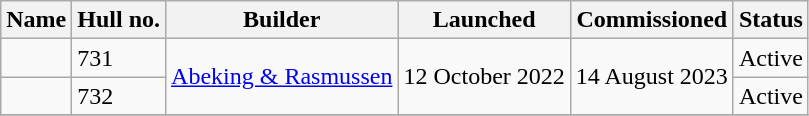<table class="sortable wikitable">
<tr>
<th>Name</th>
<th>Hull no.</th>
<th>Builder</th>
<th>Launched</th>
<th>Commissioned</th>
<th>Status</th>
</tr>
<tr>
<td></td>
<td>731</td>
<td rowspan="2"><a href='#'>Abeking & Rasmussen</a></td>
<td rowspan="2">12 October 2022</td>
<td rowspan="2">14 August 2023</td>
<td>Active</td>
</tr>
<tr>
<td></td>
<td>732</td>
<td>Active</td>
</tr>
<tr>
</tr>
</table>
